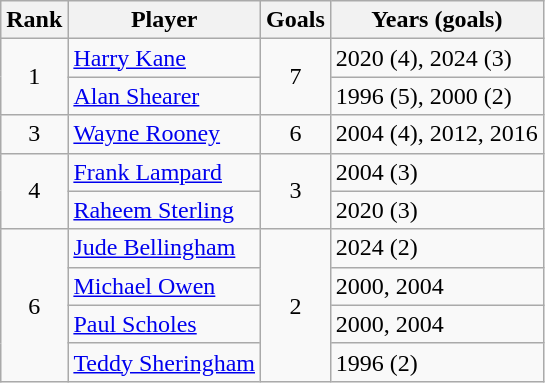<table class="wikitable" style="text-align: left;">
<tr>
<th>Rank</th>
<th>Player</th>
<th>Goals</th>
<th>Years (goals)</th>
</tr>
<tr>
<td rowspan=2 align=center>1</td>
<td><a href='#'>Harry Kane</a></td>
<td rowspan=2 align=center>7</td>
<td>2020 (4), 2024 (3)</td>
</tr>
<tr>
<td><a href='#'>Alan Shearer</a></td>
<td>1996 (5), 2000 (2)</td>
</tr>
<tr>
<td align=center>3</td>
<td><a href='#'>Wayne Rooney</a></td>
<td align=center>6</td>
<td>2004 (4), 2012, 2016</td>
</tr>
<tr>
<td rowspan=2 align=center>4</td>
<td><a href='#'>Frank Lampard</a></td>
<td rowspan=2 align=center>3</td>
<td>2004 (3)</td>
</tr>
<tr>
<td><a href='#'>Raheem Sterling</a></td>
<td>2020 (3)</td>
</tr>
<tr>
<td rowspan=4 align=center>6</td>
<td><a href='#'>Jude Bellingham</a></td>
<td rowspan=4 align=center>2</td>
<td>2024 (2)</td>
</tr>
<tr>
<td><a href='#'>Michael Owen</a></td>
<td>2000, 2004</td>
</tr>
<tr>
<td><a href='#'>Paul Scholes</a></td>
<td>2000, 2004</td>
</tr>
<tr>
<td><a href='#'>Teddy Sheringham</a></td>
<td>1996 (2)</td>
</tr>
</table>
